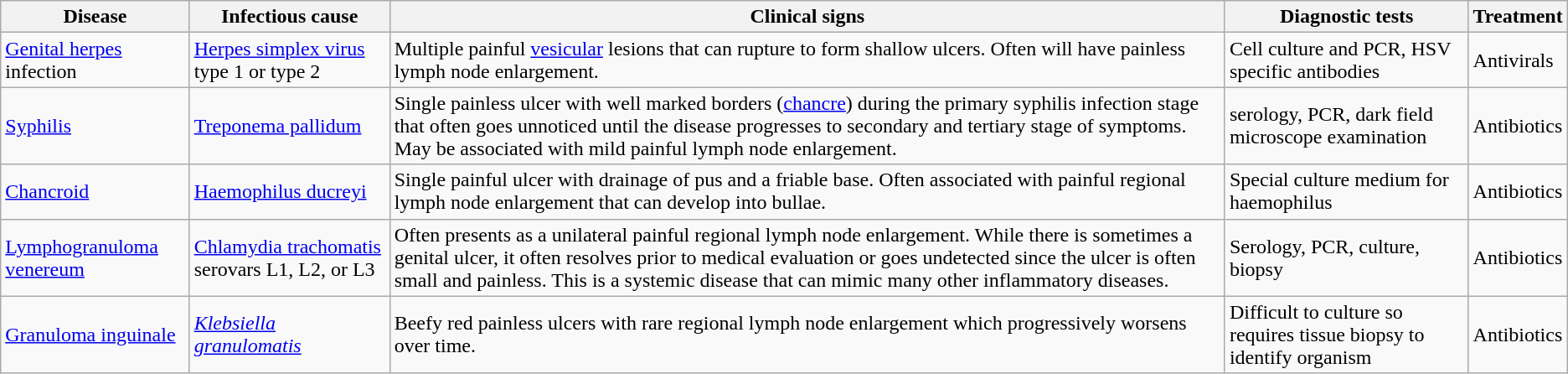<table class="wikitable">
<tr>
<th>Disease</th>
<th>Infectious cause</th>
<th>Clinical signs</th>
<th>Diagnostic tests</th>
<th>Treatment</th>
</tr>
<tr>
<td><a href='#'>Genital herpes</a> infection</td>
<td><a href='#'>Herpes simplex virus</a> type 1 or type 2</td>
<td>Multiple painful <a href='#'>vesicular</a> lesions that can rupture to form shallow ulcers. Often will have painless lymph node enlargement.</td>
<td>Cell culture and PCR, HSV specific antibodies</td>
<td>Antivirals</td>
</tr>
<tr>
<td><a href='#'>Syphilis</a></td>
<td><a href='#'>Treponema pallidum</a></td>
<td>Single painless ulcer with well marked borders (<a href='#'>chancre</a>) during the primary syphilis infection stage that often goes unnoticed until the disease progresses to secondary and tertiary stage of symptoms. May be associated with mild painful lymph node enlargement.</td>
<td>serology, PCR,  dark field microscope examination</td>
<td>Antibiotics</td>
</tr>
<tr>
<td><a href='#'>Chancroid</a></td>
<td><a href='#'>Haemophilus ducreyi</a></td>
<td>Single painful ulcer with drainage of pus and a friable base. Often associated with painful regional lymph node enlargement that can develop into bullae.</td>
<td>Special culture medium for haemophilus</td>
<td>Antibiotics</td>
</tr>
<tr>
<td><a href='#'>Lymphogranuloma venereum</a></td>
<td><a href='#'>Chlamydia trachomatis</a> serovars L1, L2, or L3</td>
<td>Often presents as a unilateral painful regional lymph node enlargement. While there is sometimes a genital ulcer, it often resolves prior to medical evaluation or goes undetected since the ulcer is often small and painless. This is a systemic disease that can mimic many other inflammatory diseases.</td>
<td>Serology, PCR, culture, biopsy</td>
<td>Antibiotics</td>
</tr>
<tr>
<td><a href='#'>Granuloma inguinale</a></td>
<td><em><a href='#'>Klebsiella granulomatis</a></em></td>
<td>Beefy red painless ulcers with rare regional lymph node enlargement which progressively worsens over time.</td>
<td>Difficult to culture so requires tissue biopsy to identify organism</td>
<td>Antibiotics</td>
</tr>
</table>
